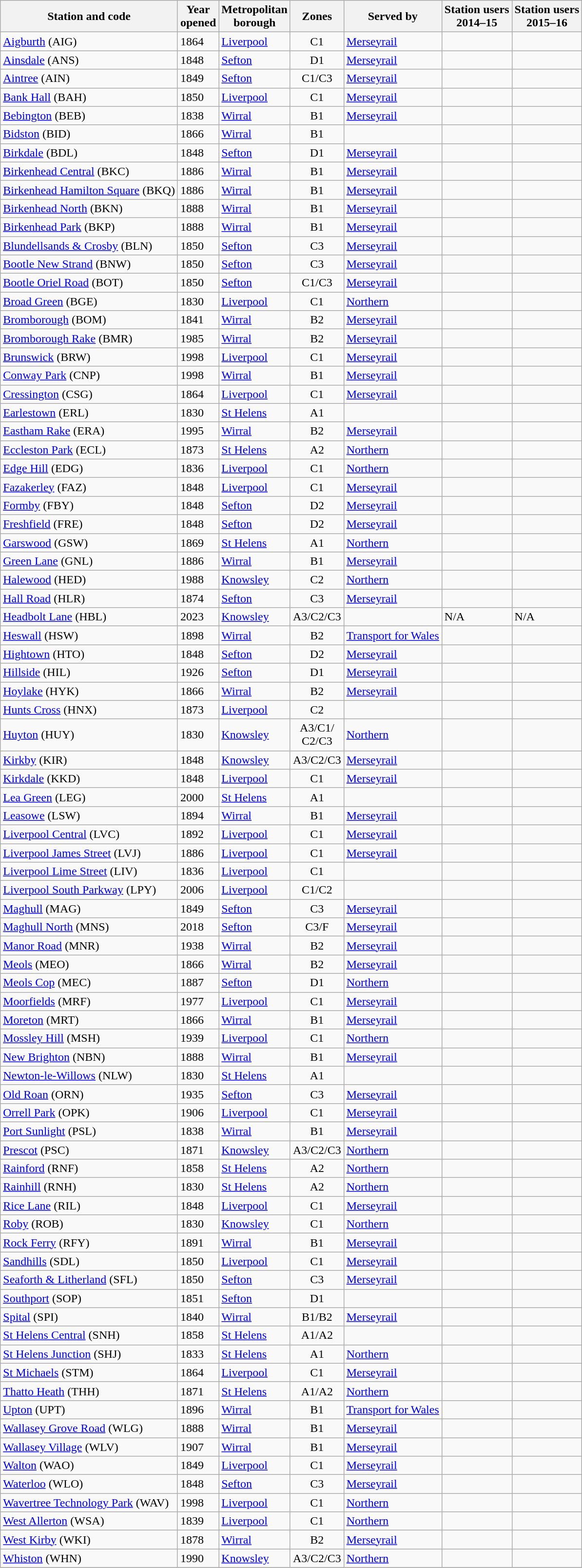<table class="wikitable sortable"  align=centre>
<tr>
<th>Station and code</th>
<th>Year<br>opened</th>
<th>Metropolitan<br>borough</th>
<th>Zones</th>
<th>Served by</th>
<th>Station users<br>2014–15</th>
<th>Station users<br>2015–16</th>
</tr>
<tr>
<td><a href='#'>Aigburth</a> (AIG)</td>
<td>1864</td>
<td><a href='#'>Liverpool</a></td>
<td align=center>C1</td>
<td><a href='#'>Merseyrail</a></td>
<td align=right></td>
<td align=right></td>
</tr>
<tr>
<td><a href='#'>Ainsdale</a> (ANS)</td>
<td>1848</td>
<td><a href='#'>Sefton</a></td>
<td align=center>D1</td>
<td><a href='#'>Merseyrail</a></td>
<td align=right></td>
<td align=right></td>
</tr>
<tr>
<td><a href='#'>Aintree</a> (AIN)</td>
<td>1849</td>
<td><a href='#'>Sefton</a></td>
<td align=center>C1/C3</td>
<td><a href='#'>Merseyrail</a></td>
<td align=right></td>
<td align=right></td>
</tr>
<tr>
<td><a href='#'>Bank Hall</a> (BAH)</td>
<td>1850</td>
<td><a href='#'>Liverpool</a></td>
<td align=center>C1</td>
<td><a href='#'>Merseyrail</a></td>
<td align=right></td>
<td align=right></td>
</tr>
<tr>
<td><a href='#'>Bebington</a> (BEB)</td>
<td>1838</td>
<td><a href='#'>Wirral</a></td>
<td align=center>B1</td>
<td><a href='#'>Merseyrail</a></td>
<td align=right></td>
<td align=right></td>
</tr>
<tr>
<td><a href='#'>Bidston</a> (BID)</td>
<td>1866</td>
<td><a href='#'>Wirral</a></td>
<td align=center>B1</td>
<td></td>
<td align=right></td>
<td align=right></td>
</tr>
<tr>
<td><a href='#'>Birkdale</a> (BDL)</td>
<td>1848</td>
<td><a href='#'>Sefton</a></td>
<td align=center>D1</td>
<td><a href='#'>Merseyrail</a></td>
<td align=right></td>
<td align=right></td>
</tr>
<tr>
<td><a href='#'>Birkenhead Central</a> (BKC)</td>
<td>1886</td>
<td><a href='#'>Wirral</a></td>
<td align=center>B1</td>
<td><a href='#'>Merseyrail</a></td>
<td align=right></td>
<td align=right></td>
</tr>
<tr>
<td><a href='#'>Birkenhead Hamilton Square</a> (BKQ)</td>
<td>1886</td>
<td><a href='#'>Wirral</a></td>
<td align=center>B1</td>
<td><a href='#'>Merseyrail</a></td>
<td align=right></td>
<td align=right></td>
</tr>
<tr>
<td><a href='#'>Birkenhead North</a> (BKN)</td>
<td>1888</td>
<td><a href='#'>Wirral</a></td>
<td align=center>B1</td>
<td><a href='#'>Merseyrail</a></td>
<td align=right></td>
<td align=right></td>
</tr>
<tr>
<td><a href='#'>Birkenhead Park</a> (BKP)</td>
<td>1888</td>
<td><a href='#'>Wirral</a></td>
<td align=center>B1</td>
<td><a href='#'>Merseyrail</a></td>
<td align=right></td>
<td align=right></td>
</tr>
<tr>
<td><a href='#'>Blundellsands & Crosby</a> (BLN)</td>
<td>1850</td>
<td><a href='#'>Sefton</a></td>
<td align=center>C3</td>
<td><a href='#'>Merseyrail</a></td>
<td align=right></td>
<td align=right></td>
</tr>
<tr>
<td><a href='#'>Bootle New Strand</a> (BNW)</td>
<td>1850</td>
<td><a href='#'>Sefton</a></td>
<td align=center>C3</td>
<td><a href='#'>Merseyrail</a></td>
<td align=right></td>
<td align=right></td>
</tr>
<tr>
<td><a href='#'>Bootle Oriel Road</a> (BOT)</td>
<td>1850</td>
<td><a href='#'>Sefton</a></td>
<td align=center>C1/C3</td>
<td><a href='#'>Merseyrail</a></td>
<td align=right></td>
<td align=right></td>
</tr>
<tr>
<td><a href='#'>Broad Green</a> (BGE)</td>
<td>1830</td>
<td><a href='#'>Liverpool</a></td>
<td align=center>C1</td>
<td><a href='#'>Northern</a></td>
<td align=right></td>
<td align=right></td>
</tr>
<tr>
<td><a href='#'>Bromborough</a> (BOM)</td>
<td>1841</td>
<td><a href='#'>Wirral</a></td>
<td align=center>B2</td>
<td><a href='#'>Merseyrail</a></td>
<td align=right></td>
<td align=right></td>
</tr>
<tr>
<td><a href='#'>Bromborough Rake</a> (BMR)</td>
<td>1985</td>
<td><a href='#'>Wirral</a></td>
<td align=center>B2</td>
<td><a href='#'>Merseyrail</a></td>
<td align=right></td>
<td align=right></td>
</tr>
<tr>
<td><a href='#'>Brunswick</a> (BRW)</td>
<td>1998</td>
<td><a href='#'>Liverpool</a></td>
<td align=center>C1</td>
<td><a href='#'>Merseyrail</a></td>
<td align=right></td>
<td align=right></td>
</tr>
<tr>
<td><a href='#'>Conway Park</a> (CNP)</td>
<td>1998</td>
<td><a href='#'>Wirral</a></td>
<td align=center>B1</td>
<td><a href='#'>Merseyrail</a></td>
<td align=right></td>
<td align=right></td>
</tr>
<tr>
<td><a href='#'>Cressington</a> (CSG)</td>
<td>1864</td>
<td><a href='#'>Liverpool</a></td>
<td align=center>C1</td>
<td><a href='#'>Merseyrail</a></td>
<td align=right></td>
<td align=right></td>
</tr>
<tr>
<td><a href='#'>Earlestown</a> (ERL)</td>
<td>1830</td>
<td><a href='#'>St Helens</a></td>
<td align=center>A1</td>
<td></td>
<td align=right></td>
<td align=right></td>
</tr>
<tr>
<td><a href='#'>Eastham Rake</a> (ERA)</td>
<td>1995</td>
<td><a href='#'>Wirral</a></td>
<td align=center>B2</td>
<td><a href='#'>Merseyrail</a></td>
<td align=right></td>
<td align=right></td>
</tr>
<tr>
<td><a href='#'>Eccleston Park</a> (ECL)</td>
<td>1873</td>
<td><a href='#'>St Helens</a></td>
<td align=center>A2</td>
<td><a href='#'>Northern</a></td>
<td align=right></td>
<td align=right></td>
</tr>
<tr>
<td><a href='#'>Edge Hill</a> (EDG)</td>
<td>1836</td>
<td><a href='#'>Liverpool</a></td>
<td align=center>C1</td>
<td><a href='#'>Northern</a></td>
<td align=right></td>
<td align=right></td>
</tr>
<tr>
<td><a href='#'>Fazakerley</a> (FAZ)</td>
<td>1848</td>
<td><a href='#'>Liverpool</a></td>
<td align=center>C1</td>
<td><a href='#'>Merseyrail</a></td>
<td align=right></td>
<td align=right></td>
</tr>
<tr>
<td><a href='#'>Formby</a> (FBY)</td>
<td>1848</td>
<td><a href='#'>Sefton</a></td>
<td align=center>D2</td>
<td><a href='#'>Merseyrail</a></td>
<td align=right></td>
<td align=right></td>
</tr>
<tr>
<td><a href='#'>Freshfield</a> (FRE)</td>
<td>1848</td>
<td><a href='#'>Sefton</a></td>
<td align=center>D2</td>
<td><a href='#'>Merseyrail</a></td>
<td align=right></td>
<td align=right></td>
</tr>
<tr>
<td><a href='#'>Garswood</a> (GSW)</td>
<td>1869</td>
<td><a href='#'>St Helens</a></td>
<td align=center>A1</td>
<td><a href='#'>Northern</a></td>
<td align=right></td>
<td align=right></td>
</tr>
<tr>
<td><a href='#'>Green Lane</a> (GNL)</td>
<td>1886</td>
<td><a href='#'>Wirral</a></td>
<td align=center>B1</td>
<td><a href='#'>Merseyrail</a></td>
<td align=right></td>
<td align=right></td>
</tr>
<tr>
<td><a href='#'>Halewood</a> (HED)</td>
<td>1988</td>
<td><a href='#'>Knowsley</a></td>
<td align=center>C2</td>
<td><a href='#'>Northern</a></td>
<td align=right></td>
<td align=right></td>
</tr>
<tr>
<td><a href='#'>Hall Road</a> (HLR)</td>
<td>1874</td>
<td><a href='#'>Sefton</a></td>
<td align=center>C3</td>
<td><a href='#'>Merseyrail</a></td>
<td align=right></td>
<td align=right></td>
</tr>
<tr>
<td><a href='#'>Headbolt Lane</a> (HBL)</td>
<td>2023</td>
<td><a href='#'>Knowsley</a></td>
<td>A3/C2/C3</td>
<td></td>
<td>N/A</td>
<td>N/A</td>
</tr>
<tr>
<td><a href='#'>Heswall</a> (HSW)</td>
<td>1898</td>
<td><a href='#'>Wirral</a></td>
<td align=center>B2</td>
<td><a href='#'>Transport for Wales</a></td>
<td align=right></td>
<td align=right></td>
</tr>
<tr>
<td><a href='#'>Hightown</a> (HTO)</td>
<td>1848</td>
<td><a href='#'>Sefton</a></td>
<td align=center>D2</td>
<td><a href='#'>Merseyrail</a></td>
<td align=right></td>
<td align=right></td>
</tr>
<tr>
<td><a href='#'>Hillside</a> (HIL)</td>
<td>1926</td>
<td><a href='#'>Sefton</a></td>
<td align=center>D1</td>
<td><a href='#'>Merseyrail</a></td>
<td align=right></td>
<td align=right></td>
</tr>
<tr>
<td><a href='#'>Hoylake</a> (HYK)</td>
<td>1866</td>
<td><a href='#'>Wirral</a></td>
<td align=center>B2</td>
<td><a href='#'>Merseyrail</a></td>
<td align=right></td>
<td align=right></td>
</tr>
<tr>
<td><a href='#'>Hunts Cross</a> (HNX)</td>
<td>1873</td>
<td><a href='#'>Liverpool</a></td>
<td align=center>C2</td>
<td></td>
<td align=right></td>
<td align=right></td>
</tr>
<tr>
<td><a href='#'>Huyton</a> (HUY)</td>
<td>1830</td>
<td><a href='#'>Knowsley</a></td>
<td align=center>A3/C1/<br>C2/C3</td>
<td><a href='#'>Northern</a></td>
<td align=right></td>
<td align=right></td>
</tr>
<tr>
<td><a href='#'>Kirkby</a> (KIR)</td>
<td>1848</td>
<td><a href='#'>Knowsley</a></td>
<td align=center>A3/C2/C3</td>
<td><a href='#'>Merseyrail</a></td>
<td align=right></td>
<td align=right></td>
</tr>
<tr>
<td><a href='#'>Kirkdale</a> (KKD)</td>
<td>1848</td>
<td><a href='#'>Liverpool</a></td>
<td align=center>C1</td>
<td><a href='#'>Merseyrail</a></td>
<td align=right></td>
<td align=right></td>
</tr>
<tr>
<td><a href='#'>Lea Green</a> (LEG)</td>
<td>2000</td>
<td><a href='#'>St Helens</a></td>
<td align=center>A1</td>
<td></td>
<td align=right></td>
<td align=right></td>
</tr>
<tr>
<td><a href='#'>Leasowe</a> (LSW)</td>
<td>1894</td>
<td><a href='#'>Wirral</a></td>
<td align=center>B1</td>
<td><a href='#'>Merseyrail</a></td>
<td align=right></td>
<td align=right></td>
</tr>
<tr>
<td><a href='#'>Liverpool Central</a> (LVC)</td>
<td>1892</td>
<td><a href='#'>Liverpool</a></td>
<td align=center>C1</td>
<td><a href='#'>Merseyrail</a></td>
<td align=right></td>
<td align=right></td>
</tr>
<tr>
<td><a href='#'>Liverpool James Street</a> (LVJ)</td>
<td>1886</td>
<td><a href='#'>Liverpool</a></td>
<td align=center>C1</td>
<td><a href='#'>Merseyrail</a></td>
<td align=right></td>
<td align=right></td>
</tr>
<tr>
<td><a href='#'>Liverpool Lime Street</a> (LIV)</td>
<td>1836</td>
<td><a href='#'>Liverpool</a></td>
<td align=center>C1</td>
<td></td>
<td align=right></td>
<td align=right></td>
</tr>
<tr>
<td><a href='#'>Liverpool South Parkway</a> (LPY)</td>
<td>2006</td>
<td><a href='#'>Liverpool</a></td>
<td align=center>C1/C2</td>
<td></td>
<td align=right></td>
<td align=right></td>
</tr>
<tr>
<td><a href='#'>Maghull</a> (MAG)</td>
<td>1849</td>
<td><a href='#'>Sefton</a></td>
<td align=center>C3</td>
<td><a href='#'>Merseyrail</a></td>
<td align=right></td>
<td align=right></td>
</tr>
<tr>
<td><a href='#'>Maghull North</a> (MNS)</td>
<td>2018</td>
<td><a href='#'>Sefton</a></td>
<td align=center>C3/F</td>
<td><a href='#'>Merseyrail</a></td>
<td align=right></td>
<td align=right></td>
</tr>
<tr>
<td><a href='#'>Manor Road</a> (MNR)</td>
<td>1938</td>
<td><a href='#'>Wirral</a></td>
<td align=center>B2</td>
<td><a href='#'>Merseyrail</a></td>
<td align=right></td>
<td align=right></td>
</tr>
<tr>
<td><a href='#'>Meols</a> (MEO)</td>
<td>1866</td>
<td><a href='#'>Wirral</a></td>
<td align=center>B2</td>
<td><a href='#'>Merseyrail</a></td>
<td align=right></td>
<td align=right></td>
</tr>
<tr>
<td><a href='#'>Meols Cop</a> (MEC)</td>
<td>1887</td>
<td><a href='#'>Sefton</a></td>
<td align=center>D1</td>
<td><a href='#'>Northern</a></td>
<td align=right></td>
<td align=right></td>
</tr>
<tr>
<td><a href='#'>Moorfields</a> (MRF)</td>
<td>1977</td>
<td><a href='#'>Liverpool</a></td>
<td align=center>C1</td>
<td><a href='#'>Merseyrail</a></td>
<td align=right></td>
<td align=right></td>
</tr>
<tr>
<td><a href='#'>Moreton</a> (MRT)</td>
<td>1866</td>
<td><a href='#'>Wirral</a></td>
<td align=center>B1</td>
<td><a href='#'>Merseyrail</a></td>
<td align=right></td>
<td align=right></td>
</tr>
<tr>
<td><a href='#'>Mossley Hill</a> (MSH)</td>
<td>1939</td>
<td><a href='#'>Liverpool</a></td>
<td align=center>C1</td>
<td><a href='#'>Northern</a></td>
<td align=right></td>
<td align=right></td>
</tr>
<tr>
<td><a href='#'>New Brighton</a> (NBN)</td>
<td>1888</td>
<td><a href='#'>Wirral</a></td>
<td align=center>B1</td>
<td><a href='#'>Merseyrail</a></td>
<td align=right></td>
<td align=right></td>
</tr>
<tr>
<td><a href='#'>Newton-le-Willows</a> (NLW)</td>
<td>1830</td>
<td><a href='#'>St Helens</a></td>
<td align=center>A1</td>
<td></td>
<td align=right></td>
<td align=right></td>
</tr>
<tr>
<td><a href='#'>Old Roan</a> (ORN)</td>
<td>1935</td>
<td><a href='#'>Sefton</a></td>
<td align=center>C3</td>
<td><a href='#'>Merseyrail</a></td>
<td align=right></td>
<td align=right></td>
</tr>
<tr>
<td><a href='#'>Orrell Park</a> (OPK)</td>
<td>1906</td>
<td><a href='#'>Liverpool</a></td>
<td align=center>C1</td>
<td><a href='#'>Merseyrail</a></td>
<td align=right></td>
<td align=right></td>
</tr>
<tr>
<td><a href='#'>Port Sunlight</a> (PSL)</td>
<td>1838</td>
<td><a href='#'>Wirral</a></td>
<td align=center>B1</td>
<td><a href='#'>Merseyrail</a></td>
<td align=right></td>
<td align=right></td>
</tr>
<tr>
<td><a href='#'>Prescot</a> (PSC)</td>
<td>1871</td>
<td><a href='#'>Knowsley</a></td>
<td align=center>A3/C2/C3</td>
<td><a href='#'>Northern</a></td>
<td align=right></td>
<td align=right></td>
</tr>
<tr>
<td><a href='#'>Rainford</a> (RNF)</td>
<td>1858</td>
<td><a href='#'>St Helens</a></td>
<td align=center>A2</td>
<td><a href='#'>Northern</a></td>
<td align=right></td>
<td align=right></td>
</tr>
<tr>
<td><a href='#'>Rainhill</a> (RNH)</td>
<td>1830</td>
<td><a href='#'>St Helens</a></td>
<td align=center>A2</td>
<td><a href='#'>Northern</a></td>
<td align=right></td>
<td align=right></td>
</tr>
<tr>
<td><a href='#'>Rice Lane</a> (RIL)</td>
<td>1848</td>
<td><a href='#'>Liverpool</a></td>
<td align=center>C1</td>
<td><a href='#'>Merseyrail</a></td>
<td align=right></td>
<td align=right></td>
</tr>
<tr>
<td><a href='#'>Roby</a> (ROB)</td>
<td>1830</td>
<td><a href='#'>Knowsley</a></td>
<td align=center>C1</td>
<td><a href='#'>Northern</a></td>
<td align=right></td>
<td align=right></td>
</tr>
<tr>
<td><a href='#'>Rock Ferry</a> (RFY)</td>
<td>1891</td>
<td><a href='#'>Wirral</a></td>
<td align=center>B1</td>
<td><a href='#'>Merseyrail</a></td>
<td align=right></td>
<td align=right></td>
</tr>
<tr>
<td><a href='#'>Sandhills</a> (SDL)</td>
<td>1850</td>
<td><a href='#'>Liverpool</a></td>
<td align=center>C1</td>
<td><a href='#'>Merseyrail</a></td>
<td align=right></td>
<td align=right></td>
</tr>
<tr>
<td><a href='#'>Seaforth & Litherland</a> (SFL)</td>
<td>1850</td>
<td><a href='#'>Sefton</a></td>
<td align=center>C3</td>
<td><a href='#'>Merseyrail</a></td>
<td align=right></td>
<td align=right></td>
</tr>
<tr>
<td><a href='#'>Southport</a> (SOP)</td>
<td>1851</td>
<td><a href='#'>Sefton</a></td>
<td align=center>D1</td>
<td></td>
<td align=right></td>
<td align=right></td>
</tr>
<tr>
<td><a href='#'>Spital</a> (SPI)</td>
<td>1840</td>
<td><a href='#'>Wirral</a></td>
<td align=center>B1/B2</td>
<td><a href='#'>Merseyrail</a></td>
<td align=right></td>
<td align=right></td>
</tr>
<tr>
<td><a href='#'>St Helens Central</a> (SNH)</td>
<td>1858</td>
<td><a href='#'>St Helens</a></td>
<td align=center>A1/A2</td>
<td></td>
<td align=right></td>
<td align=right></td>
</tr>
<tr>
<td><a href='#'>St Helens Junction</a> (SHJ)</td>
<td>1833</td>
<td><a href='#'>St Helens</a></td>
<td align=center>A1</td>
<td><a href='#'>Northern</a></td>
<td align=right></td>
<td align=right></td>
</tr>
<tr>
<td><a href='#'>St Michaels</a> (STM)</td>
<td>1864</td>
<td><a href='#'>Liverpool</a></td>
<td align=center>C1</td>
<td><a href='#'>Merseyrail</a></td>
<td align=right></td>
<td align=right></td>
</tr>
<tr>
<td><a href='#'>Thatto Heath</a> (THH)</td>
<td>1871</td>
<td><a href='#'>St Helens</a></td>
<td align=center>A1/A2</td>
<td><a href='#'>Northern</a></td>
<td align=right></td>
<td align=right></td>
</tr>
<tr>
<td><a href='#'>Upton</a> (UPT)</td>
<td>1896</td>
<td><a href='#'>Wirral</a></td>
<td align=center>B1</td>
<td><a href='#'>Transport for Wales</a></td>
<td align=right></td>
<td align=right></td>
</tr>
<tr>
<td><a href='#'>Wallasey Grove Road</a> (WLG)</td>
<td>1888</td>
<td><a href='#'>Wirral</a></td>
<td align=center>B1</td>
<td><a href='#'>Merseyrail</a></td>
<td align=right></td>
<td align=right></td>
</tr>
<tr>
<td><a href='#'>Wallasey Village</a> (WLV)</td>
<td>1907</td>
<td><a href='#'>Wirral</a></td>
<td align=center>B1</td>
<td><a href='#'>Merseyrail</a></td>
<td align=right></td>
<td align=right></td>
</tr>
<tr>
<td><a href='#'>Walton</a> (WAO)</td>
<td>1849</td>
<td><a href='#'>Liverpool</a></td>
<td align=center>C1</td>
<td><a href='#'>Merseyrail</a></td>
<td align=right></td>
<td align=right></td>
</tr>
<tr>
<td><a href='#'>Waterloo</a> (WLO)</td>
<td>1848</td>
<td><a href='#'>Sefton</a></td>
<td align=center>C3</td>
<td><a href='#'>Merseyrail</a></td>
<td align=right></td>
<td align=right></td>
</tr>
<tr>
<td><a href='#'>Wavertree Technology Park</a> (WAV)</td>
<td>1998</td>
<td><a href='#'>Liverpool</a></td>
<td align=center>C1</td>
<td><a href='#'>Northern</a></td>
<td align=right></td>
<td align=right></td>
</tr>
<tr>
<td><a href='#'>West Allerton</a> (WSA)</td>
<td>1839</td>
<td><a href='#'>Liverpool</a></td>
<td align=center>C1</td>
<td><a href='#'>Northern</a></td>
<td align=right></td>
<td align=right></td>
</tr>
<tr>
<td><a href='#'>West Kirby</a> (WKI)</td>
<td>1878</td>
<td><a href='#'>Wirral</a></td>
<td align=center>B2</td>
<td><a href='#'>Merseyrail</a></td>
<td align=right></td>
<td align=right></td>
</tr>
<tr>
<td><a href='#'>Whiston</a> (WHN)</td>
<td>1990</td>
<td><a href='#'>Knowsley</a></td>
<td align=center>A3/C2/C3</td>
<td><a href='#'>Northern</a></td>
<td align=right></td>
<td align=right></td>
</tr>
<tr>
</tr>
</table>
